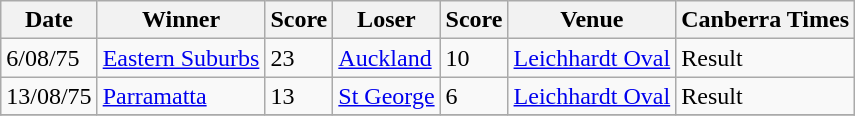<table class="wikitable">
<tr>
<th>Date</th>
<th>Winner</th>
<th>Score</th>
<th>Loser</th>
<th>Score</th>
<th>Venue</th>
<th>Canberra Times</th>
</tr>
<tr>
<td>6/08/75</td>
<td> <a href='#'>Eastern Suburbs</a></td>
<td>23</td>
<td> <a href='#'>Auckland</a></td>
<td>10</td>
<td><a href='#'>Leichhardt Oval</a></td>
<td>Result</td>
</tr>
<tr>
<td>13/08/75</td>
<td> <a href='#'>Parramatta</a></td>
<td>13</td>
<td> <a href='#'>St George</a></td>
<td>6</td>
<td><a href='#'>Leichhardt Oval</a></td>
<td>Result</td>
</tr>
<tr>
</tr>
</table>
